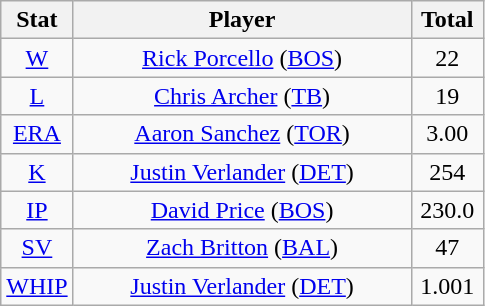<table class="wikitable" style="text-align:center;">
<tr>
<th style="width:15%;">Stat</th>
<th>Player</th>
<th style="width:15%;">Total</th>
</tr>
<tr>
<td><a href='#'>W</a></td>
<td><a href='#'>Rick Porcello</a> (<a href='#'>BOS</a>)</td>
<td>22</td>
</tr>
<tr>
<td><a href='#'>L</a></td>
<td><a href='#'>Chris Archer</a> (<a href='#'>TB</a>)</td>
<td>19</td>
</tr>
<tr>
<td><a href='#'>ERA</a></td>
<td><a href='#'>Aaron Sanchez</a> (<a href='#'>TOR</a>)</td>
<td>3.00</td>
</tr>
<tr>
<td><a href='#'>K</a></td>
<td><a href='#'>Justin Verlander</a> (<a href='#'>DET</a>)</td>
<td>254</td>
</tr>
<tr>
<td><a href='#'>IP</a></td>
<td><a href='#'>David Price</a> (<a href='#'>BOS</a>)</td>
<td>230.0</td>
</tr>
<tr>
<td><a href='#'>SV</a></td>
<td><a href='#'>Zach Britton</a> (<a href='#'>BAL</a>)</td>
<td>47</td>
</tr>
<tr>
<td><a href='#'>WHIP</a></td>
<td><a href='#'>Justin Verlander</a> (<a href='#'>DET</a>)</td>
<td>1.001</td>
</tr>
</table>
